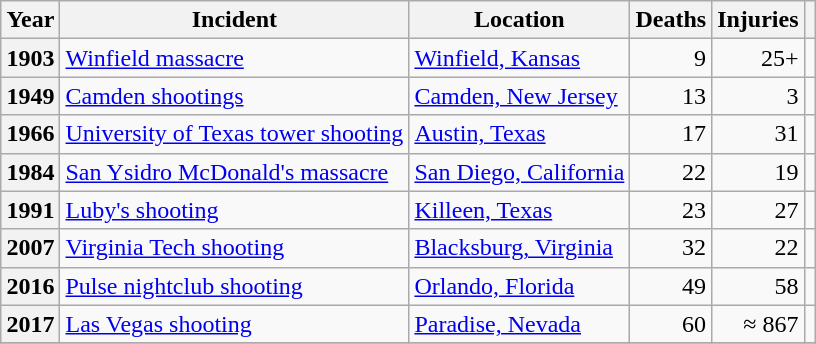<table class="wikitable plainrowheaders" style="margin:auto; margin:auto;">
<tr>
<th>Year</th>
<th>Incident</th>
<th>Location</th>
<th>Deaths</th>
<th>Injuries</th>
<th></th>
</tr>
<tr>
<th><strong>1903</strong></th>
<td><a href='#'>Winfield massacre</a></td>
<td><a href='#'>Winfield, Kansas</a></td>
<td align="right">9</td>
<td align="right">25+</td>
<td></td>
</tr>
<tr>
<th scope="row">1949</th>
<td><a href='#'>Camden shootings</a></td>
<td><a href='#'>Camden, New Jersey</a></td>
<td align="right">13</td>
<td align="right">3</td>
<td style="text-align:center;"></td>
</tr>
<tr>
<th scope="row">1966</th>
<td><a href='#'>University of Texas tower shooting</a></td>
<td><a href='#'>Austin, Texas</a></td>
<td align="right">17</td>
<td align="right">31</td>
<td style="text-align:center;"></td>
</tr>
<tr>
<th scope="row">1984</th>
<td><a href='#'>San Ysidro McDonald's massacre</a></td>
<td><a href='#'>San Diego, California</a></td>
<td align="right">22</td>
<td align="right">19</td>
<td style="text-align:center;"></td>
</tr>
<tr>
<th scope="row">1991</th>
<td><a href='#'>Luby's shooting</a></td>
<td><a href='#'>Killeen, Texas</a></td>
<td align="right">23</td>
<td align="right">27</td>
<td style="text-align:center;"></td>
</tr>
<tr>
<th scope="row">2007</th>
<td><a href='#'>Virginia Tech shooting</a></td>
<td><a href='#'>Blacksburg, Virginia</a></td>
<td align="right">32</td>
<td align="right">22</td>
<td style="text-align:center;"></td>
</tr>
<tr>
<th scope="row">2016</th>
<td><a href='#'>Pulse nightclub shooting</a></td>
<td><a href='#'>Orlando, Florida</a></td>
<td align="right">49</td>
<td align="right">58</td>
<td style="text-align:center;"></td>
</tr>
<tr>
<th scope="row">2017</th>
<td><a href='#'>Las Vegas shooting</a></td>
<td><a href='#'>Paradise, Nevada</a></td>
<td align="right">60</td>
<td align="right">≈ 867</td>
<td style="text-align:center;"></td>
</tr>
<tr>
</tr>
</table>
